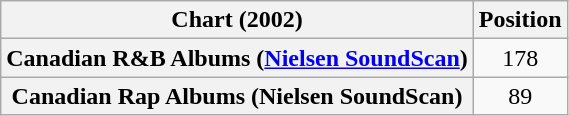<table class="wikitable sortable plainrowheaders" style="text-align:center;">
<tr>
<th scope="col">Chart (2002)</th>
<th scope="col">Position</th>
</tr>
<tr>
<th scope="row">Canadian R&B Albums (<a href='#'>Nielsen SoundScan</a>)</th>
<td>178</td>
</tr>
<tr>
<th scope="row">Canadian Rap Albums (Nielsen SoundScan)</th>
<td>89</td>
</tr>
</table>
